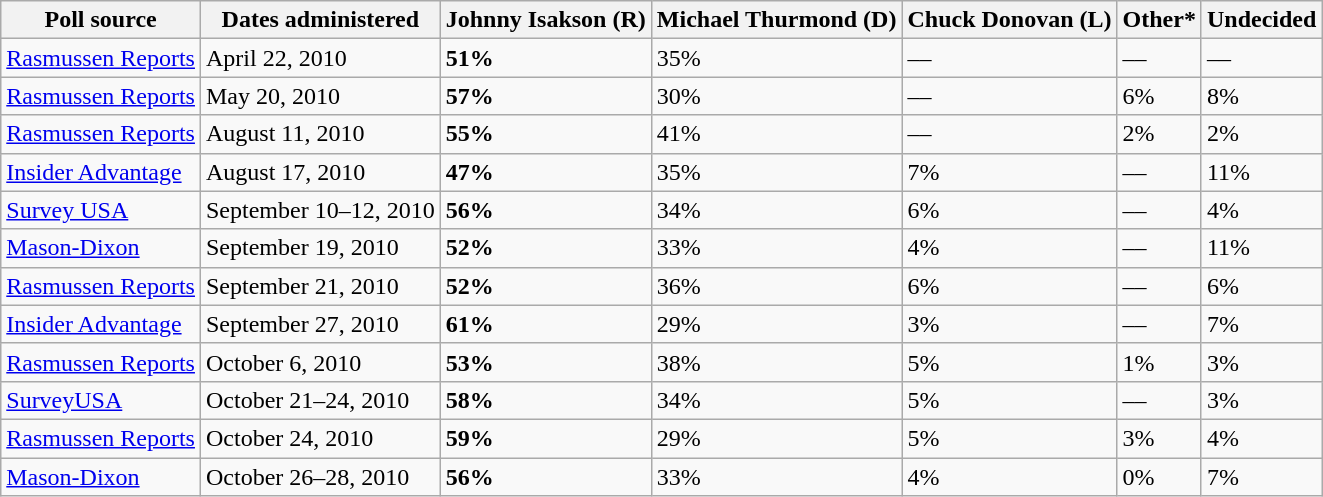<table class="wikitable">
<tr valign=bottom>
<th>Poll source</th>
<th>Dates administered</th>
<th>Johnny Isakson (R)</th>
<th>Michael Thurmond (D)</th>
<th>Chuck Donovan (L)</th>
<th>Other*</th>
<th>Undecided</th>
</tr>
<tr>
<td><a href='#'>Rasmussen Reports</a></td>
<td>April 22, 2010</td>
<td><strong>51%</strong></td>
<td>35%</td>
<td>––</td>
<td>––</td>
<td>––</td>
</tr>
<tr>
<td><a href='#'>Rasmussen Reports</a></td>
<td>May 20, 2010</td>
<td><strong>57%</strong></td>
<td>30%</td>
<td>––</td>
<td>6%</td>
<td>8%</td>
</tr>
<tr>
<td><a href='#'>Rasmussen Reports</a></td>
<td>August 11, 2010</td>
<td><strong>55%</strong></td>
<td>41%</td>
<td>––</td>
<td>2%</td>
<td>2%</td>
</tr>
<tr>
<td><a href='#'>Insider Advantage</a></td>
<td>August 17, 2010</td>
<td><strong>47%</strong></td>
<td>35%</td>
<td>7%</td>
<td>––</td>
<td>11%</td>
</tr>
<tr>
<td><a href='#'>Survey USA</a></td>
<td>September 10–12, 2010</td>
<td><strong>56%</strong></td>
<td>34%</td>
<td>6%</td>
<td>––</td>
<td>4%</td>
</tr>
<tr>
<td><a href='#'>Mason-Dixon</a></td>
<td>September 19, 2010</td>
<td><strong>52%</strong></td>
<td>33%</td>
<td>4%</td>
<td>––</td>
<td>11%</td>
</tr>
<tr>
<td><a href='#'>Rasmussen Reports</a></td>
<td>September 21, 2010</td>
<td><strong>52%</strong></td>
<td>36%</td>
<td>6%</td>
<td>––</td>
<td>6%</td>
</tr>
<tr>
<td><a href='#'>Insider Advantage</a></td>
<td>September 27, 2010</td>
<td><strong>61%</strong></td>
<td>29%</td>
<td>3%</td>
<td>––</td>
<td>7%</td>
</tr>
<tr>
<td><a href='#'>Rasmussen Reports</a></td>
<td>October 6, 2010</td>
<td><strong>53%</strong></td>
<td>38%</td>
<td>5%</td>
<td>1%</td>
<td>3%</td>
</tr>
<tr>
<td><a href='#'>SurveyUSA</a></td>
<td>October 21–24, 2010</td>
<td><strong>58%</strong></td>
<td>34%</td>
<td>5%</td>
<td>––</td>
<td>3%</td>
</tr>
<tr>
<td><a href='#'>Rasmussen Reports</a></td>
<td>October 24, 2010</td>
<td><strong>59%</strong></td>
<td>29%</td>
<td>5%</td>
<td>3%</td>
<td>4%</td>
</tr>
<tr>
<td><a href='#'>Mason-Dixon</a></td>
<td>October 26–28, 2010</td>
<td><strong>56%</strong></td>
<td>33%</td>
<td>4%</td>
<td>0%</td>
<td>7%</td>
</tr>
</table>
